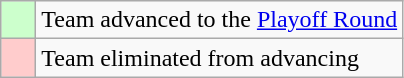<table class="wikitable">
<tr>
<td style="background:#cfc;">    </td>
<td>Team advanced to the <a href='#'>Playoff Round</a></td>
</tr>
<tr>
<td style="background:#fcc;">    </td>
<td>Team eliminated from advancing</td>
</tr>
</table>
